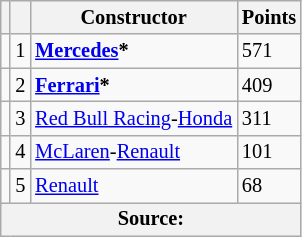<table class="wikitable" style="font-size: 85%;">
<tr>
<th></th>
<th></th>
<th>Constructor</th>
<th>Points</th>
</tr>
<tr>
<td align="left"></td>
<td align="center">1</td>
<td> <strong><a href='#'>Mercedes</a>*</strong></td>
<td align="left">571</td>
</tr>
<tr>
<td align="left"></td>
<td align="center">2</td>
<td> <strong><a href='#'>Ferrari</a>*</strong></td>
<td align="left">409</td>
</tr>
<tr>
<td align="left"></td>
<td align="center">3</td>
<td> <a href='#'>Red Bull Racing</a>-<a href='#'>Honda</a></td>
<td align="left">311</td>
</tr>
<tr>
<td align="left"></td>
<td align="center">4</td>
<td> <a href='#'>McLaren</a>-<a href='#'>Renault</a></td>
<td align="left">101</td>
</tr>
<tr>
<td align="left"></td>
<td align="center">5</td>
<td> <a href='#'>Renault</a></td>
<td align="left">68</td>
</tr>
<tr>
<th colspan="4" align="center">Source:</th>
</tr>
</table>
